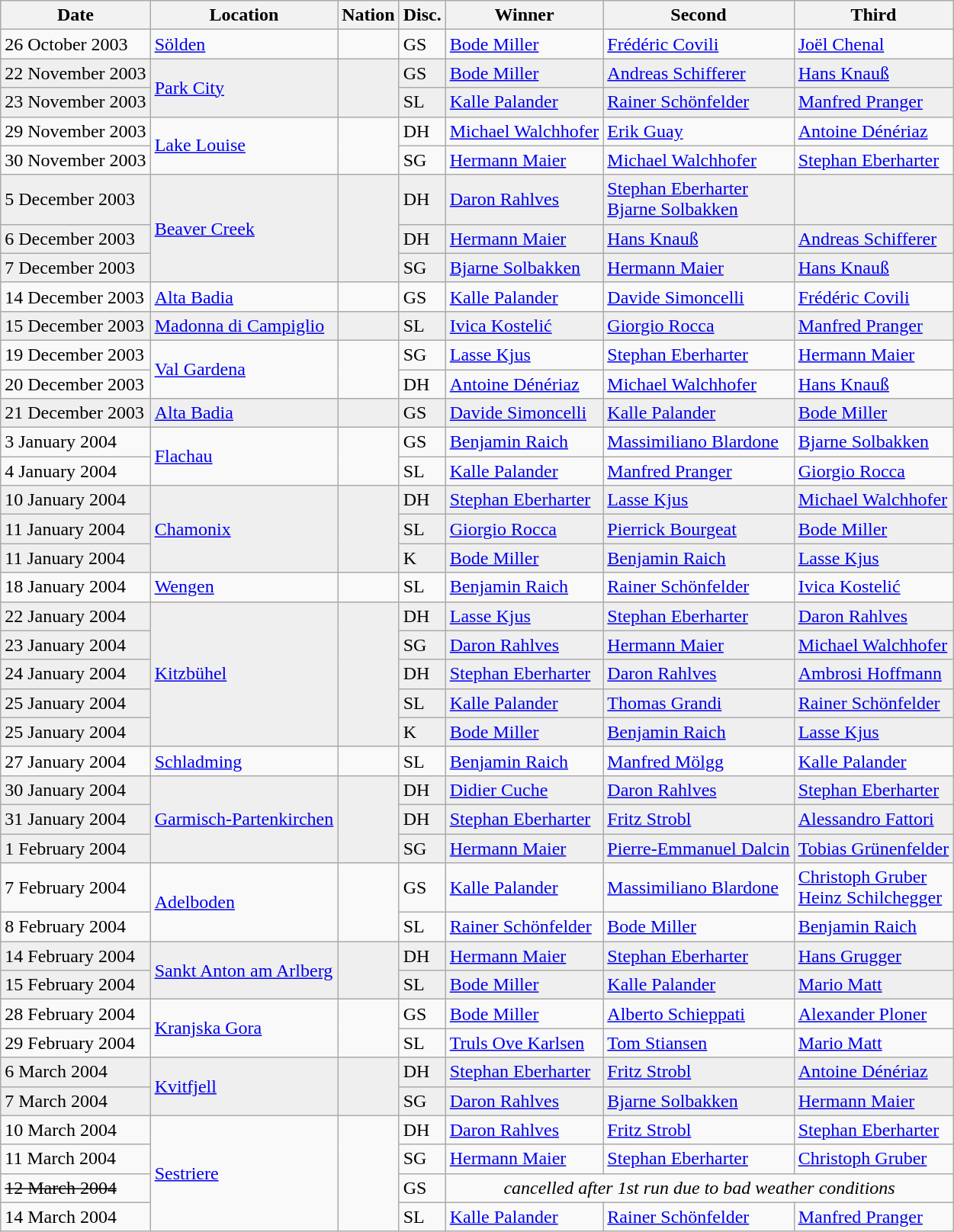<table class="wikitable">
<tr>
<th>Date</th>
<th>Location</th>
<th>Nation</th>
<th>Disc.</th>
<th>Winner</th>
<th>Second</th>
<th>Third</th>
</tr>
<tr>
<td>26 October 2003</td>
<td><a href='#'>Sölden</a></td>
<td></td>
<td>GS</td>
<td> <a href='#'>Bode Miller</a></td>
<td> <a href='#'>Frédéric Covili</a></td>
<td> <a href='#'>Joël Chenal</a></td>
</tr>
<tr style="background:#EFEFEF">
<td>22 November 2003</td>
<td rowspan=2><a href='#'>Park City</a></td>
<td rowspan=2></td>
<td>GS</td>
<td> <a href='#'>Bode Miller</a></td>
<td> <a href='#'>Andreas Schifferer</a></td>
<td> <a href='#'>Hans Knauß</a></td>
</tr>
<tr style="background:#EFEFEF">
<td>23 November 2003</td>
<td>SL</td>
<td> <a href='#'>Kalle Palander</a></td>
<td> <a href='#'>Rainer Schönfelder</a></td>
<td> <a href='#'>Manfred Pranger</a></td>
</tr>
<tr>
<td>29 November 2003</td>
<td rowspan=2><a href='#'>Lake Louise</a></td>
<td rowspan=2></td>
<td>DH</td>
<td> <a href='#'>Michael Walchhofer</a></td>
<td> <a href='#'>Erik Guay</a></td>
<td> <a href='#'>Antoine Dénériaz</a></td>
</tr>
<tr>
<td>30 November 2003</td>
<td>SG</td>
<td> <a href='#'>Hermann Maier</a></td>
<td> <a href='#'>Michael Walchhofer</a></td>
<td> <a href='#'>Stephan Eberharter</a></td>
</tr>
<tr style="background:#EFEFEF">
<td>5 December 2003</td>
<td rowspan=3><a href='#'>Beaver Creek</a></td>
<td rowspan=3></td>
<td>DH</td>
<td> <a href='#'>Daron Rahlves</a></td>
<td> <a href='#'>Stephan Eberharter</a><br> <a href='#'>Bjarne Solbakken</a></td>
<td></td>
</tr>
<tr style="background:#EFEFEF">
<td>6 December 2003</td>
<td>DH</td>
<td> <a href='#'>Hermann Maier</a></td>
<td> <a href='#'>Hans Knauß</a></td>
<td> <a href='#'>Andreas Schifferer</a></td>
</tr>
<tr style="background:#EFEFEF">
<td>7 December 2003</td>
<td>SG</td>
<td> <a href='#'>Bjarne Solbakken</a></td>
<td> <a href='#'>Hermann Maier</a></td>
<td> <a href='#'>Hans Knauß</a></td>
</tr>
<tr>
<td>14 December 2003</td>
<td><a href='#'>Alta Badia</a></td>
<td></td>
<td>GS</td>
<td> <a href='#'>Kalle Palander</a></td>
<td> <a href='#'>Davide Simoncelli</a></td>
<td> <a href='#'>Frédéric Covili</a></td>
</tr>
<tr style="background:#EFEFEF">
<td>15 December 2003</td>
<td><a href='#'>Madonna di Campiglio</a></td>
<td></td>
<td>SL</td>
<td> <a href='#'>Ivica Kostelić</a></td>
<td> <a href='#'>Giorgio Rocca</a></td>
<td> <a href='#'>Manfred Pranger</a></td>
</tr>
<tr>
<td>19 December 2003</td>
<td rowspan=2><a href='#'>Val Gardena</a></td>
<td rowspan=2></td>
<td>SG</td>
<td> <a href='#'>Lasse Kjus</a></td>
<td> <a href='#'>Stephan Eberharter</a></td>
<td> <a href='#'>Hermann Maier</a></td>
</tr>
<tr>
<td>20 December 2003</td>
<td>DH</td>
<td> <a href='#'>Antoine Dénériaz</a></td>
<td> <a href='#'>Michael Walchhofer</a></td>
<td> <a href='#'>Hans Knauß</a></td>
</tr>
<tr style="background:#EFEFEF">
<td>21 December 2003</td>
<td><a href='#'>Alta Badia</a></td>
<td></td>
<td>GS</td>
<td> <a href='#'>Davide Simoncelli</a></td>
<td> <a href='#'>Kalle Palander</a></td>
<td> <a href='#'>Bode Miller</a></td>
</tr>
<tr>
<td>3 January 2004</td>
<td rowspan=2><a href='#'>Flachau</a></td>
<td rowspan=2></td>
<td>GS</td>
<td> <a href='#'>Benjamin Raich</a></td>
<td> <a href='#'>Massimiliano Blardone</a></td>
<td> <a href='#'>Bjarne Solbakken</a></td>
</tr>
<tr>
<td>4 January 2004</td>
<td>SL</td>
<td> <a href='#'>Kalle Palander</a></td>
<td> <a href='#'>Manfred Pranger</a></td>
<td> <a href='#'>Giorgio Rocca</a></td>
</tr>
<tr style="background:#EFEFEF">
<td>10 January 2004</td>
<td rowspan=3><a href='#'>Chamonix</a></td>
<td rowspan=3></td>
<td>DH</td>
<td> <a href='#'>Stephan Eberharter</a></td>
<td> <a href='#'>Lasse Kjus</a></td>
<td> <a href='#'>Michael Walchhofer</a></td>
</tr>
<tr style="background:#EFEFEF">
<td>11 January 2004</td>
<td>SL</td>
<td> <a href='#'>Giorgio Rocca</a></td>
<td> <a href='#'>Pierrick Bourgeat</a></td>
<td> <a href='#'>Bode Miller</a></td>
</tr>
<tr style="background:#EFEFEF">
<td>11 January 2004</td>
<td>K</td>
<td> <a href='#'>Bode Miller</a></td>
<td> <a href='#'>Benjamin Raich</a></td>
<td> <a href='#'>Lasse Kjus</a></td>
</tr>
<tr>
<td>18 January 2004</td>
<td><a href='#'>Wengen</a></td>
<td></td>
<td>SL</td>
<td> <a href='#'>Benjamin Raich</a></td>
<td> <a href='#'>Rainer Schönfelder</a></td>
<td> <a href='#'>Ivica Kostelić</a></td>
</tr>
<tr style="background:#EFEFEF">
<td>22 January 2004</td>
<td rowspan=5><a href='#'>Kitzbühel</a></td>
<td rowspan=5></td>
<td>DH</td>
<td> <a href='#'>Lasse Kjus</a></td>
<td> <a href='#'>Stephan Eberharter</a></td>
<td> <a href='#'>Daron Rahlves</a></td>
</tr>
<tr style="background:#EFEFEF">
<td>23 January 2004</td>
<td>SG</td>
<td> <a href='#'>Daron Rahlves</a></td>
<td> <a href='#'>Hermann Maier</a></td>
<td> <a href='#'>Michael Walchhofer</a></td>
</tr>
<tr style="background:#EFEFEF">
<td>24 January 2004</td>
<td>DH</td>
<td> <a href='#'>Stephan Eberharter</a></td>
<td> <a href='#'>Daron Rahlves</a></td>
<td> <a href='#'>Ambrosi Hoffmann</a></td>
</tr>
<tr style="background:#EFEFEF">
<td>25 January 2004</td>
<td>SL</td>
<td> <a href='#'>Kalle Palander</a></td>
<td> <a href='#'>Thomas Grandi</a></td>
<td> <a href='#'>Rainer Schönfelder</a></td>
</tr>
<tr style="background:#EFEFEF">
<td>25 January 2004</td>
<td>K</td>
<td> <a href='#'>Bode Miller</a></td>
<td> <a href='#'>Benjamin Raich</a></td>
<td> <a href='#'>Lasse Kjus</a></td>
</tr>
<tr>
<td>27 January 2004</td>
<td><a href='#'>Schladming</a></td>
<td></td>
<td>SL</td>
<td> <a href='#'>Benjamin Raich</a></td>
<td> <a href='#'>Manfred Mölgg</a></td>
<td> <a href='#'>Kalle Palander</a></td>
</tr>
<tr style="background:#EFEFEF">
<td>30 January 2004</td>
<td rowspan=3><a href='#'>Garmisch-Partenkirchen</a></td>
<td rowspan=3></td>
<td>DH</td>
<td> <a href='#'>Didier Cuche</a></td>
<td> <a href='#'>Daron Rahlves</a></td>
<td> <a href='#'>Stephan Eberharter</a></td>
</tr>
<tr style="background:#EFEFEF">
<td>31 January 2004</td>
<td>DH</td>
<td> <a href='#'>Stephan Eberharter</a></td>
<td> <a href='#'>Fritz Strobl</a></td>
<td> <a href='#'>Alessandro Fattori</a></td>
</tr>
<tr style="background:#EFEFEF">
<td>1 February 2004</td>
<td>SG</td>
<td> <a href='#'>Hermann Maier</a></td>
<td> <a href='#'>Pierre-Emmanuel Dalcin</a></td>
<td> <a href='#'>Tobias Grünenfelder</a></td>
</tr>
<tr>
<td>7 February 2004</td>
<td rowspan=2><a href='#'>Adelboden</a></td>
<td rowspan=2></td>
<td>GS</td>
<td> <a href='#'>Kalle Palander</a></td>
<td> <a href='#'>Massimiliano Blardone</a></td>
<td> <a href='#'>Christoph Gruber</a><br> <a href='#'>Heinz Schilchegger</a></td>
</tr>
<tr>
<td>8 February 2004</td>
<td>SL</td>
<td> <a href='#'>Rainer Schönfelder</a></td>
<td> <a href='#'>Bode Miller</a></td>
<td> <a href='#'>Benjamin Raich</a></td>
</tr>
<tr style="background:#EFEFEF">
<td>14 February 2004</td>
<td rowspan=2><a href='#'>Sankt Anton am Arlberg</a></td>
<td rowspan=2></td>
<td>DH</td>
<td> <a href='#'>Hermann Maier</a></td>
<td> <a href='#'>Stephan Eberharter</a></td>
<td> <a href='#'>Hans Grugger</a></td>
</tr>
<tr style="background:#EFEFEF">
<td>15 February 2004</td>
<td>SL</td>
<td> <a href='#'>Bode Miller</a></td>
<td> <a href='#'>Kalle Palander</a></td>
<td> <a href='#'>Mario Matt</a></td>
</tr>
<tr>
<td>28 February 2004</td>
<td rowspan=2><a href='#'>Kranjska Gora</a></td>
<td rowspan=2></td>
<td>GS</td>
<td> <a href='#'>Bode Miller</a></td>
<td> <a href='#'>Alberto Schieppati</a></td>
<td> <a href='#'>Alexander Ploner</a></td>
</tr>
<tr>
<td>29 February 2004</td>
<td>SL</td>
<td> <a href='#'>Truls Ove Karlsen</a></td>
<td> <a href='#'>Tom Stiansen</a></td>
<td> <a href='#'>Mario Matt</a></td>
</tr>
<tr style="background:#EFEFEF">
<td>6 March 2004</td>
<td rowspan=2><a href='#'>Kvitfjell</a></td>
<td rowspan=2></td>
<td>DH</td>
<td> <a href='#'>Stephan Eberharter</a></td>
<td> <a href='#'>Fritz Strobl</a></td>
<td> <a href='#'>Antoine Dénériaz</a></td>
</tr>
<tr style="background:#EFEFEF">
<td>7 March 2004</td>
<td>SG</td>
<td> <a href='#'>Daron Rahlves</a></td>
<td> <a href='#'>Bjarne Solbakken</a></td>
<td> <a href='#'>Hermann Maier</a></td>
</tr>
<tr>
<td>10 March 2004</td>
<td rowspan=4><a href='#'>Sestriere</a></td>
<td rowspan=4></td>
<td>DH</td>
<td> <a href='#'>Daron Rahlves</a></td>
<td> <a href='#'>Fritz Strobl</a></td>
<td> <a href='#'>Stephan Eberharter</a></td>
</tr>
<tr>
<td>11 March 2004</td>
<td>SG</td>
<td> <a href='#'>Hermann Maier</a></td>
<td> <a href='#'>Stephan Eberharter</a></td>
<td> <a href='#'>Christoph Gruber</a></td>
</tr>
<tr>
<td><s>12 March 2004</s></td>
<td>GS</td>
<td colspan=3 align=center><em>cancelled after 1st run due to bad weather conditions</em></td>
</tr>
<tr>
<td>14 March 2004</td>
<td>SL</td>
<td> <a href='#'>Kalle Palander</a></td>
<td> <a href='#'>Rainer Schönfelder</a></td>
<td> <a href='#'>Manfred Pranger</a></td>
</tr>
</table>
